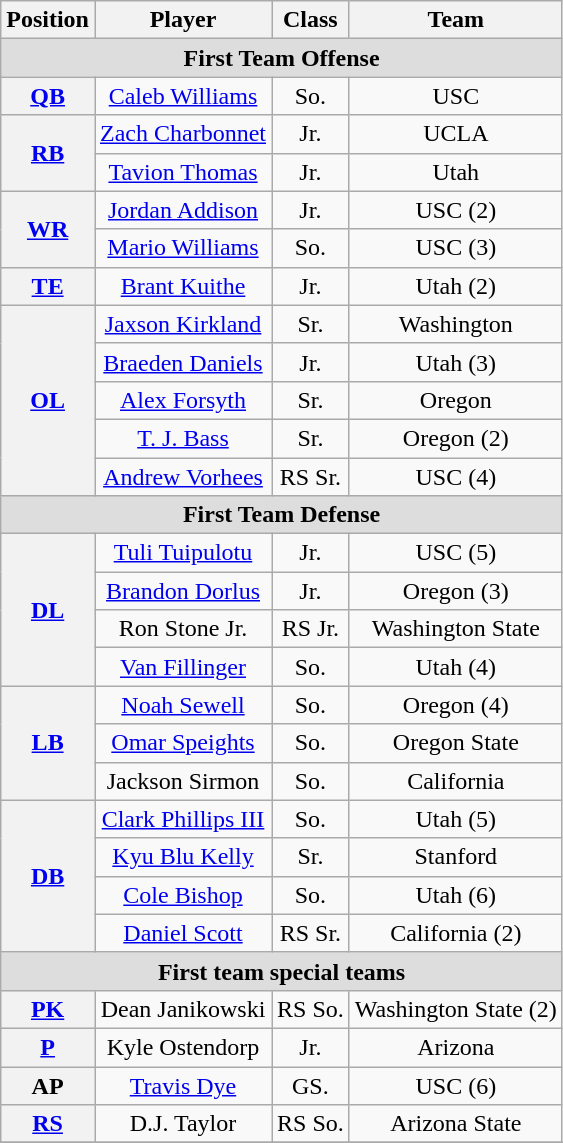<table class="wikitable">
<tr>
<th>Position</th>
<th>Player</th>
<th>Class</th>
<th>Team</th>
</tr>
<tr>
<td colspan="4" style="text-align:center; background:#ddd;"><strong>First Team Offense</strong></td>
</tr>
<tr style="text-align:center;">
<th rowspan="1"><a href='#'>QB</a></th>
<td><a href='#'>Caleb Williams</a></td>
<td>So.</td>
<td>USC</td>
</tr>
<tr style="text-align:center;">
<th rowspan="2"><a href='#'>RB</a></th>
<td><a href='#'>Zach Charbonnet</a></td>
<td>Jr.</td>
<td>UCLA</td>
</tr>
<tr style="text-align:center;">
<td><a href='#'>Tavion Thomas</a></td>
<td>Jr.</td>
<td>Utah</td>
</tr>
<tr style="text-align:center;">
<th rowspan="2"><a href='#'>WR</a></th>
<td><a href='#'>Jordan Addison</a></td>
<td>Jr.</td>
<td>USC (2)</td>
</tr>
<tr style="text-align:center;">
<td><a href='#'>Mario Williams</a></td>
<td>So.</td>
<td>USC (3)</td>
</tr>
<tr style="text-align:center;">
<th rowspan="1"><a href='#'>TE</a></th>
<td><a href='#'>Brant Kuithe</a></td>
<td>Jr.</td>
<td>Utah (2)</td>
</tr>
<tr style="text-align:center;">
<th rowspan="5"><a href='#'>OL</a></th>
<td><a href='#'>Jaxson Kirkland</a></td>
<td>Sr.</td>
<td>Washington</td>
</tr>
<tr style="text-align:center;">
<td><a href='#'>Braeden Daniels</a></td>
<td>Jr.</td>
<td>Utah (3)</td>
</tr>
<tr style="text-align:center;">
<td><a href='#'>Alex Forsyth</a></td>
<td>Sr.</td>
<td>Oregon</td>
</tr>
<tr style="text-align:center;">
<td><a href='#'>T. J. Bass</a></td>
<td>Sr.</td>
<td>Oregon (2)</td>
</tr>
<tr style="text-align:center;">
<td><a href='#'>Andrew Vorhees</a></td>
<td>RS Sr.</td>
<td>USC (4)</td>
</tr>
<tr style="text-align:center;">
<td colspan="4" style="text-align:center; background:#ddd;"><strong>First Team Defense</strong></td>
</tr>
<tr style="text-align:center;">
<th rowspan="4"><a href='#'>DL</a></th>
<td><a href='#'>Tuli Tuipulotu</a></td>
<td>Jr.</td>
<td>USC (5)</td>
</tr>
<tr style="text-align:center;">
<td><a href='#'>Brandon Dorlus</a></td>
<td>Jr.</td>
<td>Oregon (3)</td>
</tr>
<tr style="text-align:center;">
<td>Ron Stone Jr.</td>
<td>RS Jr.</td>
<td>Washington State</td>
</tr>
<tr style="text-align:center;">
<td><a href='#'>Van Fillinger</a></td>
<td>So.</td>
<td>Utah (4)</td>
</tr>
<tr style="text-align:center;">
<th rowspan="3"><a href='#'>LB</a></th>
<td><a href='#'>Noah Sewell</a></td>
<td>So.</td>
<td>Oregon (4)</td>
</tr>
<tr style="text-align:center;">
<td><a href='#'>Omar Speights</a></td>
<td>So.</td>
<td>Oregon State</td>
</tr>
<tr style="text-align:center;">
<td>Jackson Sirmon</td>
<td>So.</td>
<td>California</td>
</tr>
<tr style="text-align:center;">
<th rowspan="4"><a href='#'>DB</a></th>
<td><a href='#'>Clark Phillips III</a></td>
<td>So.</td>
<td>Utah (5)</td>
</tr>
<tr style="text-align:center;">
<td><a href='#'>Kyu Blu Kelly</a></td>
<td>Sr.</td>
<td>Stanford</td>
</tr>
<tr style="text-align:center;">
<td><a href='#'>Cole Bishop</a></td>
<td>So.</td>
<td>Utah (6)</td>
</tr>
<tr style="text-align:center;">
<td><a href='#'>Daniel Scott</a></td>
<td>RS Sr.</td>
<td>California (2)</td>
</tr>
<tr>
<td colspan="4" style="text-align:center; background:#ddd;"><strong>First team special teams</strong></td>
</tr>
<tr style="text-align:center;">
<th rowspan="1"><a href='#'>PK</a></th>
<td>Dean Janikowski</td>
<td>RS So.</td>
<td>Washington State (2)</td>
</tr>
<tr style="text-align:center;">
<th rowspan="1"><a href='#'>P</a></th>
<td>Kyle Ostendorp</td>
<td>Jr.</td>
<td>Arizona</td>
</tr>
<tr style="text-align:center;">
<th rowspan="1">AP</th>
<td><a href='#'>Travis Dye</a></td>
<td>GS.</td>
<td>USC (6)</td>
</tr>
<tr style="text-align:center;">
<th rowspan="1"><a href='#'>RS</a></th>
<td>D.J. Taylor</td>
<td>RS So.</td>
<td>Arizona State</td>
</tr>
<tr>
</tr>
</table>
